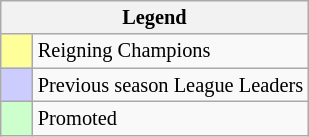<table class="wikitable" style="font-size: 85%">
<tr>
<th colspan=2>Legend</th>
</tr>
<tr>
<td style="background:#ff9; width:15px;"> </td>
<td>Reigning Champions</td>
</tr>
<tr>
<td style="background:#ccccff; width:15px;"> </td>
<td>Previous season League Leaders</td>
</tr>
<tr>
<td style="background:#ccffcc; width:15px;"> </td>
<td>Promoted</td>
</tr>
</table>
